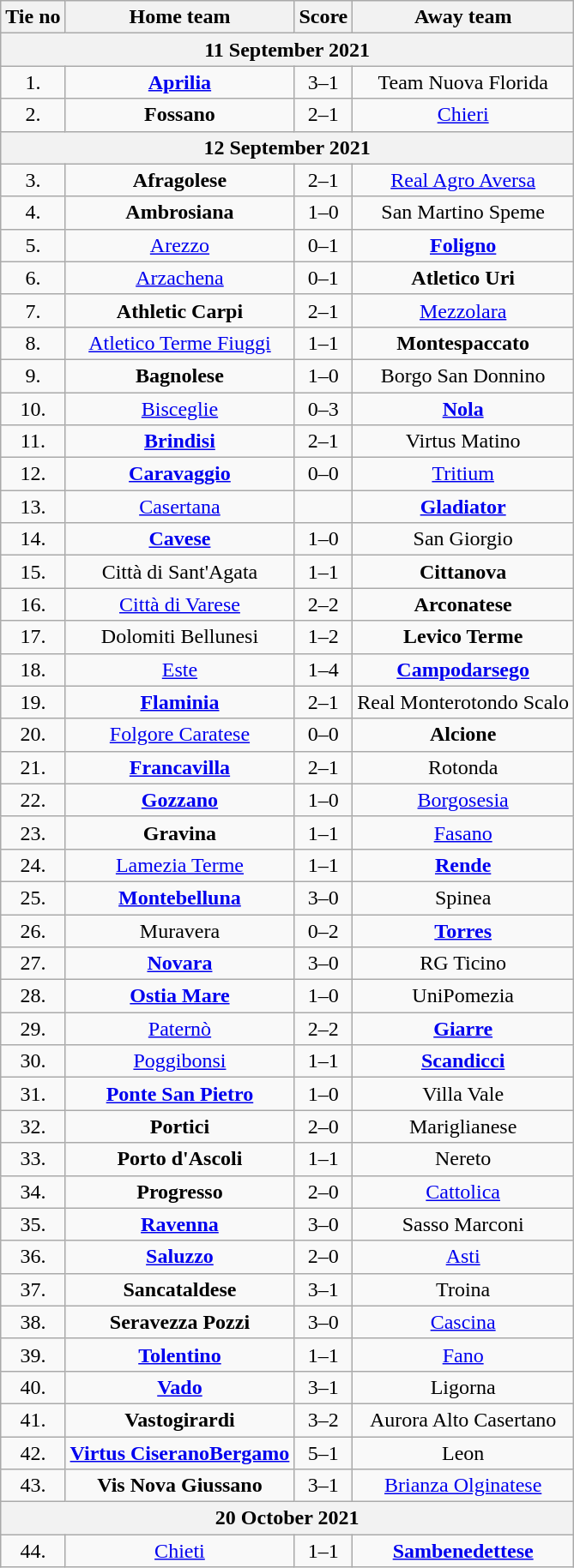<table class="wikitable" style="text-align: center">
<tr>
<th>Tie no</th>
<th>Home team</th>
<th>Score</th>
<th>Away team</th>
</tr>
<tr>
<th colspan="4">11 September 2021</th>
</tr>
<tr>
<td>1.</td>
<td><strong><a href='#'>Aprilia</a></strong></td>
<td>3–1</td>
<td>Team Nuova Florida</td>
</tr>
<tr>
<td>2.</td>
<td><strong>Fossano</strong></td>
<td>2–1</td>
<td><a href='#'>Chieri</a></td>
</tr>
<tr>
<th colspan="4">12 September 2021</th>
</tr>
<tr>
<td>3.</td>
<td><strong>Afragolese</strong></td>
<td>2–1</td>
<td><a href='#'>Real Agro Aversa</a></td>
</tr>
<tr>
<td>4.</td>
<td><strong>Ambrosiana</strong></td>
<td>1–0</td>
<td>San Martino Speme</td>
</tr>
<tr>
<td>5.</td>
<td><a href='#'>Arezzo</a></td>
<td>0–1</td>
<td><strong><a href='#'>Foligno</a></strong></td>
</tr>
<tr>
<td>6.</td>
<td><a href='#'>Arzachena</a></td>
<td>0–1</td>
<td><strong>Atletico Uri</strong></td>
</tr>
<tr>
<td>7.</td>
<td><strong>Athletic Carpi</strong></td>
<td>2–1</td>
<td><a href='#'>Mezzolara</a></td>
</tr>
<tr>
<td>8.</td>
<td><a href='#'>Atletico Terme Fiuggi</a></td>
<td>1–1 </td>
<td><strong>Montespaccato</strong></td>
</tr>
<tr>
<td>9.</td>
<td><strong>Bagnolese</strong></td>
<td>1–0</td>
<td>Borgo San Donnino</td>
</tr>
<tr>
<td>10.</td>
<td><a href='#'>Bisceglie</a></td>
<td>0–3</td>
<td><strong><a href='#'>Nola</a></strong></td>
</tr>
<tr>
<td>11.</td>
<td><strong><a href='#'>Brindisi</a></strong></td>
<td>2–1</td>
<td>Virtus Matino</td>
</tr>
<tr>
<td>12.</td>
<td><strong><a href='#'>Caravaggio</a></strong></td>
<td>0–0 </td>
<td><a href='#'>Tritium</a></td>
</tr>
<tr>
<td>13.</td>
<td><a href='#'>Casertana</a></td>
<td></td>
<td><strong><a href='#'>Gladiator</a></strong></td>
</tr>
<tr>
<td>14.</td>
<td><strong><a href='#'>Cavese</a></strong></td>
<td>1–0</td>
<td>San Giorgio</td>
</tr>
<tr>
<td>15.</td>
<td>Città di Sant'Agata</td>
<td>1–1 </td>
<td><strong>Cittanova</strong></td>
</tr>
<tr>
<td>16.</td>
<td><a href='#'>Città di Varese</a></td>
<td>2–2 </td>
<td><strong>Arconatese</strong></td>
</tr>
<tr>
<td>17.</td>
<td>Dolomiti Bellunesi</td>
<td>1–2</td>
<td><strong>Levico Terme</strong></td>
</tr>
<tr>
<td>18.</td>
<td><a href='#'>Este</a></td>
<td>1–4</td>
<td><strong><a href='#'>Campodarsego</a></strong></td>
</tr>
<tr>
<td>19.</td>
<td><strong><a href='#'>Flaminia</a></strong></td>
<td>2–1</td>
<td>Real Monterotondo Scalo</td>
</tr>
<tr>
<td>20.</td>
<td><a href='#'>Folgore Caratese</a></td>
<td>0–0 </td>
<td><strong>Alcione</strong></td>
</tr>
<tr>
<td>21.</td>
<td><strong><a href='#'>Francavilla</a></strong></td>
<td>2–1</td>
<td>Rotonda</td>
</tr>
<tr>
<td>22.</td>
<td><strong><a href='#'>Gozzano</a></strong></td>
<td>1–0</td>
<td><a href='#'>Borgosesia</a></td>
</tr>
<tr>
<td>23.</td>
<td><strong>Gravina</strong></td>
<td>1–1 </td>
<td><a href='#'>Fasano</a></td>
</tr>
<tr>
<td>24.</td>
<td><a href='#'>Lamezia Terme</a></td>
<td>1–1 </td>
<td><strong><a href='#'>Rende</a></strong></td>
</tr>
<tr>
<td>25.</td>
<td><strong><a href='#'>Montebelluna</a></strong></td>
<td>3–0</td>
<td>Spinea</td>
</tr>
<tr>
<td>26.</td>
<td>Muravera</td>
<td>0–2</td>
<td><strong><a href='#'>Torres</a></strong></td>
</tr>
<tr>
<td>27.</td>
<td><strong><a href='#'>Novara</a></strong></td>
<td>3–0</td>
<td>RG Ticino</td>
</tr>
<tr>
<td>28.</td>
<td><strong><a href='#'>Ostia Mare</a></strong></td>
<td>1–0</td>
<td>UniPomezia</td>
</tr>
<tr>
<td>29.</td>
<td><a href='#'>Paternò</a></td>
<td>2–2 </td>
<td><strong><a href='#'>Giarre</a></strong></td>
</tr>
<tr>
<td>30.</td>
<td><a href='#'>Poggibonsi</a></td>
<td>1–1 </td>
<td><strong><a href='#'>Scandicci</a></strong></td>
</tr>
<tr>
<td>31.</td>
<td><strong><a href='#'>Ponte San Pietro</a></strong></td>
<td>1–0</td>
<td>Villa Vale</td>
</tr>
<tr>
<td>32.</td>
<td><strong>Portici</strong></td>
<td>2–0</td>
<td>Mariglianese</td>
</tr>
<tr>
<td>33.</td>
<td><strong>Porto d'Ascoli</strong></td>
<td>1–1 </td>
<td>Nereto</td>
</tr>
<tr>
<td>34.</td>
<td><strong>Progresso</strong></td>
<td>2–0</td>
<td><a href='#'>Cattolica</a></td>
</tr>
<tr>
<td>35.</td>
<td><strong><a href='#'>Ravenna</a></strong></td>
<td>3–0</td>
<td>Sasso Marconi</td>
</tr>
<tr>
<td>36.</td>
<td><strong><a href='#'>Saluzzo</a></strong></td>
<td>2–0</td>
<td><a href='#'>Asti</a></td>
</tr>
<tr>
<td>37.</td>
<td><strong>Sancataldese</strong></td>
<td>3–1</td>
<td>Troina</td>
</tr>
<tr>
<td>38.</td>
<td><strong>Seravezza Pozzi</strong></td>
<td>3–0</td>
<td><a href='#'>Cascina</a></td>
</tr>
<tr>
<td>39.</td>
<td><strong><a href='#'>Tolentino</a></strong></td>
<td>1–1 </td>
<td><a href='#'>Fano</a></td>
</tr>
<tr>
<td>40.</td>
<td><strong><a href='#'>Vado</a></strong></td>
<td>3–1</td>
<td>Ligorna</td>
</tr>
<tr>
<td>41.</td>
<td><strong>Vastogirardi</strong></td>
<td>3–2</td>
<td>Aurora Alto Casertano</td>
</tr>
<tr>
<td>42.</td>
<td><strong><a href='#'>Virtus CiseranoBergamo</a></strong></td>
<td>5–1</td>
<td>Leon</td>
</tr>
<tr>
<td>43.</td>
<td><strong>Vis Nova Giussano</strong></td>
<td>3–1</td>
<td><a href='#'>Brianza Olginatese</a></td>
</tr>
<tr>
<th colspan="4">20 October 2021</th>
</tr>
<tr>
<td>44.</td>
<td><a href='#'>Chieti</a></td>
<td>1–1 </td>
<td><strong><a href='#'>Sambenedettese</a></strong></td>
</tr>
</table>
